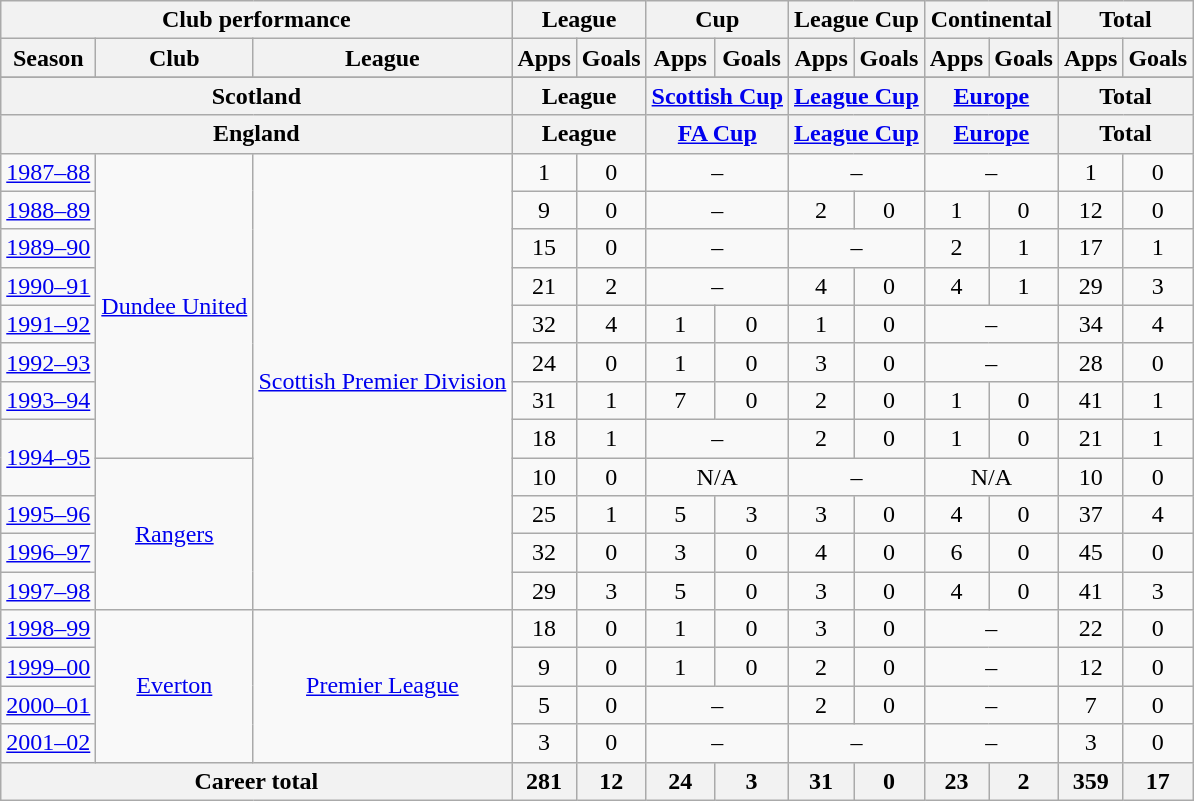<table class="wikitable" style="text-align:center">
<tr>
<th colspan=3>Club performance</th>
<th colspan=2>League</th>
<th colspan=2>Cup</th>
<th colspan=2>League Cup</th>
<th colspan=2>Continental</th>
<th colspan=2>Total</th>
</tr>
<tr>
<th>Season</th>
<th>Club</th>
<th>League</th>
<th>Apps</th>
<th>Goals</th>
<th>Apps</th>
<th>Goals</th>
<th>Apps</th>
<th>Goals</th>
<th>Apps</th>
<th>Goals</th>
<th>Apps</th>
<th>Goals</th>
</tr>
<tr>
</tr>
<tr>
<th colspan=3>Scotland</th>
<th colspan=2>League</th>
<th colspan=2><a href='#'>Scottish Cup</a></th>
<th colspan=2><a href='#'>League Cup</a></th>
<th colspan=2><a href='#'>Europe</a></th>
<th colspan=2>Total</th>
</tr>
<tr>
<th colspan=3>England</th>
<th colspan=2>League</th>
<th colspan=2><a href='#'>FA Cup</a></th>
<th colspan=2><a href='#'>League Cup</a></th>
<th colspan=2><a href='#'>Europe</a></th>
<th colspan=2>Total</th>
</tr>
<tr>
<td><a href='#'>1987–88</a></td>
<td rowspan="8"><a href='#'>Dundee United</a></td>
<td rowspan="12"><a href='#'>Scottish Premier Division</a></td>
<td>1</td>
<td>0</td>
<td colspan="2">–</td>
<td colspan="2">–</td>
<td colspan="2">–</td>
<td>1</td>
<td>0</td>
</tr>
<tr>
<td><a href='#'>1988–89</a></td>
<td>9</td>
<td>0</td>
<td colspan="2">–</td>
<td>2</td>
<td>0</td>
<td>1</td>
<td>0</td>
<td>12</td>
<td>0</td>
</tr>
<tr>
<td><a href='#'>1989–90</a></td>
<td>15</td>
<td>0</td>
<td colspan="2">–</td>
<td colspan="2">–</td>
<td>2</td>
<td>1</td>
<td>17</td>
<td>1</td>
</tr>
<tr>
<td><a href='#'>1990–91</a></td>
<td>21</td>
<td>2</td>
<td colspan="2">–</td>
<td>4</td>
<td>0</td>
<td>4</td>
<td>1</td>
<td>29</td>
<td>3</td>
</tr>
<tr>
<td><a href='#'>1991–92</a></td>
<td>32</td>
<td>4</td>
<td>1</td>
<td>0</td>
<td>1</td>
<td>0</td>
<td colspan="2">–</td>
<td>34</td>
<td>4</td>
</tr>
<tr>
<td><a href='#'>1992–93</a></td>
<td>24</td>
<td>0</td>
<td>1</td>
<td>0</td>
<td>3</td>
<td>0</td>
<td colspan="2">–</td>
<td>28</td>
<td>0</td>
</tr>
<tr>
<td><a href='#'>1993–94</a></td>
<td>31</td>
<td>1</td>
<td>7</td>
<td>0</td>
<td>2</td>
<td>0</td>
<td>1</td>
<td>0</td>
<td>41</td>
<td>1</td>
</tr>
<tr>
<td rowspan="2"><a href='#'>1994–95</a></td>
<td>18</td>
<td>1</td>
<td colspan="2">–</td>
<td>2</td>
<td>0</td>
<td>1</td>
<td>0</td>
<td>21</td>
<td>1</td>
</tr>
<tr>
<td rowspan="4"><a href='#'>Rangers</a></td>
<td>10</td>
<td>0</td>
<td colspan="2">N/A</td>
<td colspan="2">–</td>
<td colspan="2">N/A</td>
<td>10</td>
<td>0</td>
</tr>
<tr>
<td><a href='#'>1995–96</a></td>
<td>25</td>
<td>1</td>
<td>5</td>
<td>3</td>
<td>3</td>
<td>0</td>
<td>4</td>
<td>0</td>
<td>37</td>
<td>4</td>
</tr>
<tr>
<td><a href='#'>1996–97</a></td>
<td>32</td>
<td>0</td>
<td>3</td>
<td>0</td>
<td>4</td>
<td>0</td>
<td>6</td>
<td>0</td>
<td>45</td>
<td>0</td>
</tr>
<tr>
<td><a href='#'>1997–98</a></td>
<td>29</td>
<td>3</td>
<td>5</td>
<td>0</td>
<td>3</td>
<td>0</td>
<td>4</td>
<td>0</td>
<td>41</td>
<td>3</td>
</tr>
<tr>
<td><a href='#'>1998–99</a></td>
<td rowspan="4"><a href='#'>Everton</a></td>
<td rowspan="4"><a href='#'>Premier League</a></td>
<td>18</td>
<td>0</td>
<td>1</td>
<td>0</td>
<td>3</td>
<td>0</td>
<td colspan="2">–</td>
<td>22</td>
<td>0</td>
</tr>
<tr>
<td><a href='#'>1999–00</a></td>
<td>9</td>
<td>0</td>
<td>1</td>
<td>0</td>
<td>2</td>
<td>0</td>
<td colspan="2">–</td>
<td>12</td>
<td>0</td>
</tr>
<tr>
<td><a href='#'>2000–01</a></td>
<td>5</td>
<td>0</td>
<td colspan="2">–</td>
<td>2</td>
<td>0</td>
<td colspan="2">–</td>
<td>7</td>
<td>0</td>
</tr>
<tr>
<td><a href='#'>2001–02</a></td>
<td>3</td>
<td>0</td>
<td colspan="2">–</td>
<td colspan="2">–</td>
<td colspan="2">–</td>
<td>3</td>
<td>0</td>
</tr>
<tr>
<th colspan=3>Career total</th>
<th><strong>281</strong></th>
<th><strong>12</strong></th>
<th><strong>24</strong></th>
<th><strong>3</strong></th>
<th><strong>31</strong></th>
<th><strong>0</strong></th>
<th><strong>23</strong></th>
<th><strong>2</strong></th>
<th><strong>359</strong></th>
<th><strong>17</strong></th>
</tr>
</table>
